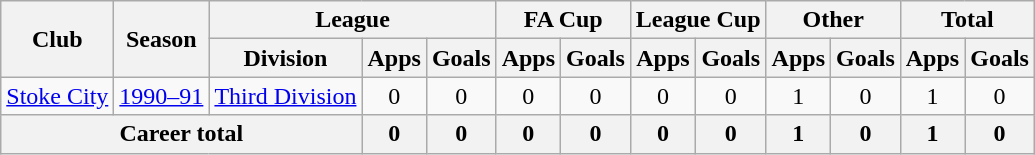<table class="wikitable" style="text-align: center;">
<tr>
<th rowspan=2>Club</th>
<th rowspan=2>Season</th>
<th colspan=3>League</th>
<th colspan=2>FA Cup</th>
<th colspan=2>League Cup</th>
<th colspan=2>Other</th>
<th colspan=2>Total</th>
</tr>
<tr>
<th>Division</th>
<th>Apps</th>
<th>Goals</th>
<th>Apps</th>
<th>Goals</th>
<th>Apps</th>
<th>Goals</th>
<th>Apps</th>
<th>Goals</th>
<th>Apps</th>
<th>Goals</th>
</tr>
<tr>
<td><a href='#'>Stoke City</a></td>
<td><a href='#'>1990–91</a></td>
<td><a href='#'>Third Division</a></td>
<td>0</td>
<td>0</td>
<td>0</td>
<td>0</td>
<td>0</td>
<td>0</td>
<td>1</td>
<td>0</td>
<td>1</td>
<td>0</td>
</tr>
<tr>
<th colspan=3>Career total</th>
<th>0</th>
<th>0</th>
<th>0</th>
<th>0</th>
<th>0</th>
<th>0</th>
<th>1</th>
<th>0</th>
<th>1</th>
<th>0</th>
</tr>
</table>
